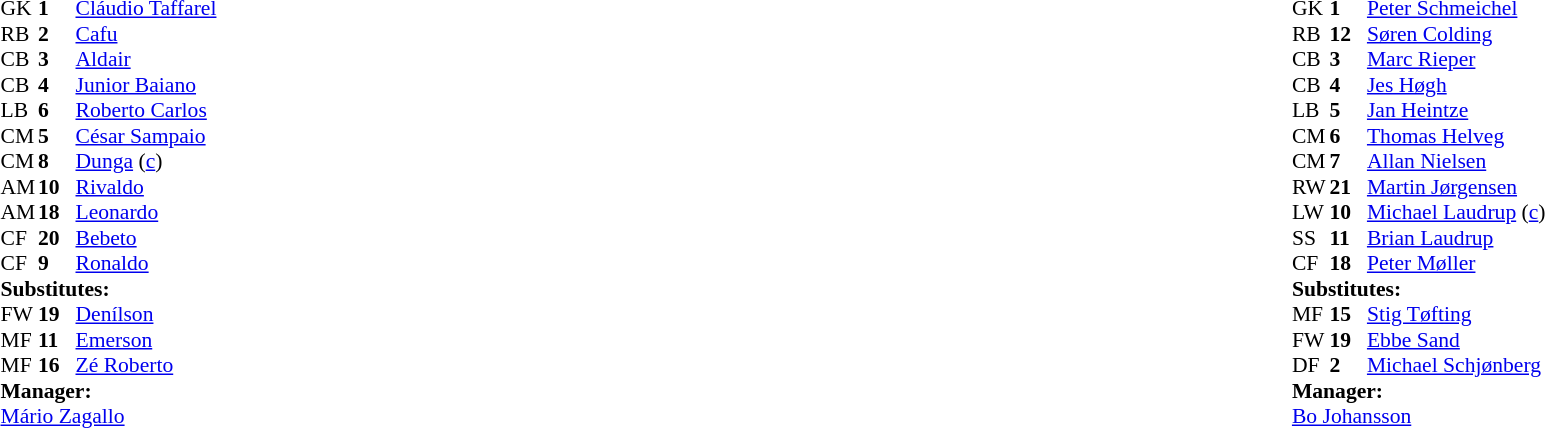<table style="width:100%">
<tr>
<td style="vertical-align:top; width:50%"><br><table style="font-size: 90%" cellspacing="0" cellpadding="0">
<tr>
<th width="25"></th>
<th width="25"></th>
</tr>
<tr>
<td>GK</td>
<td><strong>1</strong></td>
<td><a href='#'>Cláudio Taffarel</a></td>
</tr>
<tr>
<td>RB</td>
<td><strong>2</strong></td>
<td><a href='#'>Cafu</a></td>
<td></td>
</tr>
<tr>
<td>CB</td>
<td><strong>3</strong></td>
<td><a href='#'>Aldair</a></td>
<td></td>
</tr>
<tr>
<td>CB</td>
<td><strong>4</strong></td>
<td><a href='#'>Junior Baiano</a></td>
</tr>
<tr>
<td>LB</td>
<td><strong>6</strong></td>
<td><a href='#'>Roberto Carlos</a></td>
<td></td>
</tr>
<tr>
<td>CM</td>
<td><strong>5</strong></td>
<td><a href='#'>César Sampaio</a></td>
</tr>
<tr>
<td>CM</td>
<td><strong>8</strong></td>
<td><a href='#'>Dunga</a> (<a href='#'>c</a>)</td>
</tr>
<tr>
<td>AM</td>
<td><strong>10</strong></td>
<td><a href='#'>Rivaldo</a></td>
<td></td>
<td></td>
</tr>
<tr>
<td>AM</td>
<td><strong>18</strong></td>
<td><a href='#'>Leonardo</a></td>
<td></td>
<td></td>
</tr>
<tr>
<td>CF</td>
<td><strong>20</strong></td>
<td><a href='#'>Bebeto</a></td>
<td></td>
<td></td>
</tr>
<tr>
<td>CF</td>
<td><strong>9</strong></td>
<td><a href='#'>Ronaldo</a></td>
</tr>
<tr>
<td colspan=4><strong>Substitutes:</strong></td>
</tr>
<tr>
<td>FW</td>
<td><strong>19</strong></td>
<td><a href='#'>Denílson</a></td>
<td></td>
<td></td>
</tr>
<tr>
<td>MF</td>
<td><strong>11</strong></td>
<td><a href='#'>Emerson</a></td>
<td></td>
<td></td>
</tr>
<tr>
<td>MF</td>
<td><strong>16</strong></td>
<td><a href='#'>Zé Roberto</a></td>
<td></td>
<td></td>
</tr>
<tr>
<td colspan=4><strong>Manager:</strong></td>
</tr>
<tr>
<td colspan="4"><a href='#'>Mário Zagallo</a></td>
</tr>
</table>
</td>
<td style="vertical-align:top"></td>
<td style="vertical-align:top; width:50%"><br><table cellspacing="0" cellpadding="0" style="font-size:90%; margin:auto">
<tr>
<th width="25"></th>
<th width="25"></th>
</tr>
<tr>
<td>GK</td>
<td><strong>1</strong></td>
<td><a href='#'>Peter Schmeichel</a></td>
</tr>
<tr>
<td>RB</td>
<td><strong>12</strong></td>
<td><a href='#'>Søren Colding</a></td>
<td></td>
</tr>
<tr>
<td>CB</td>
<td><strong>3</strong></td>
<td><a href='#'>Marc Rieper</a></td>
</tr>
<tr>
<td>CB</td>
<td><strong>4</strong></td>
<td><a href='#'>Jes Høgh</a></td>
</tr>
<tr>
<td>LB</td>
<td><strong>5</strong></td>
<td><a href='#'>Jan Heintze</a></td>
</tr>
<tr>
<td>CM</td>
<td><strong>6</strong></td>
<td><a href='#'>Thomas Helveg</a></td>
<td></td>
<td></td>
</tr>
<tr>
<td>CM</td>
<td><strong>7</strong></td>
<td><a href='#'>Allan Nielsen</a></td>
<td></td>
<td></td>
</tr>
<tr>
<td>RW</td>
<td><strong>21</strong></td>
<td><a href='#'>Martin Jørgensen</a></td>
</tr>
<tr>
<td>LW</td>
<td><strong>10</strong></td>
<td><a href='#'>Michael Laudrup</a> (<a href='#'>c</a>)</td>
</tr>
<tr>
<td>SS</td>
<td><strong>11</strong></td>
<td><a href='#'>Brian Laudrup</a></td>
</tr>
<tr>
<td>CF</td>
<td><strong>18</strong></td>
<td><a href='#'>Peter Møller</a></td>
<td></td>
<td></td>
</tr>
<tr>
<td colspan=4><strong>Substitutes:</strong></td>
</tr>
<tr>
<td>MF</td>
<td><strong>15</strong></td>
<td><a href='#'>Stig Tøfting</a></td>
<td></td>
<td></td>
</tr>
<tr>
<td>FW</td>
<td><strong>19</strong></td>
<td><a href='#'>Ebbe Sand</a></td>
<td></td>
<td></td>
</tr>
<tr>
<td>DF</td>
<td><strong>2</strong></td>
<td><a href='#'>Michael Schjønberg</a></td>
<td></td>
<td></td>
</tr>
<tr>
<td colspan=4><strong>Manager:</strong></td>
</tr>
<tr>
<td colspan="4"> <a href='#'>Bo Johansson</a></td>
</tr>
</table>
</td>
</tr>
</table>
